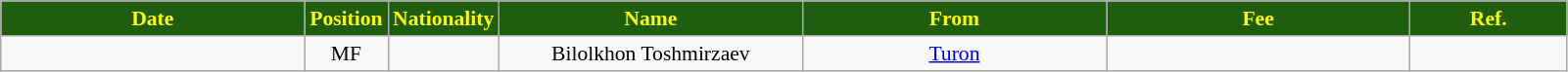<table class="wikitable" style="text-align:center; font-size:90%; ">
<tr>
<th style="background:#1e5e0e; color:yellow; width:200px;">Date</th>
<th style="background:#1e5e0e; color:yellow; width:50px;">Position</th>
<th style="background:#1e5e0e; color:yellow; width:50px;">Nationality</th>
<th style="background:#1e5e0e; color:yellow; width:200px;">Name</th>
<th style="background:#1e5e0e; color:yellow; width:200px;">From</th>
<th style="background:#1e5e0e; color:yellow; width:200px;">Fee</th>
<th style="background:#1e5e0e; color:yellow; width:100px;">Ref.</th>
</tr>
<tr>
<td></td>
<td>MF</td>
<td></td>
<td>Bilolkhon Toshmirzaev</td>
<td><a href='#'>Turon</a></td>
<td></td>
<td></td>
</tr>
</table>
